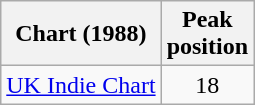<table class="wikitable sortable">
<tr>
<th scope="col">Chart (1988)</th>
<th scope="col">Peak<br>position</th>
</tr>
<tr>
<td><a href='#'>UK Indie Chart</a></td>
<td style="text-align:center;">18</td>
</tr>
</table>
